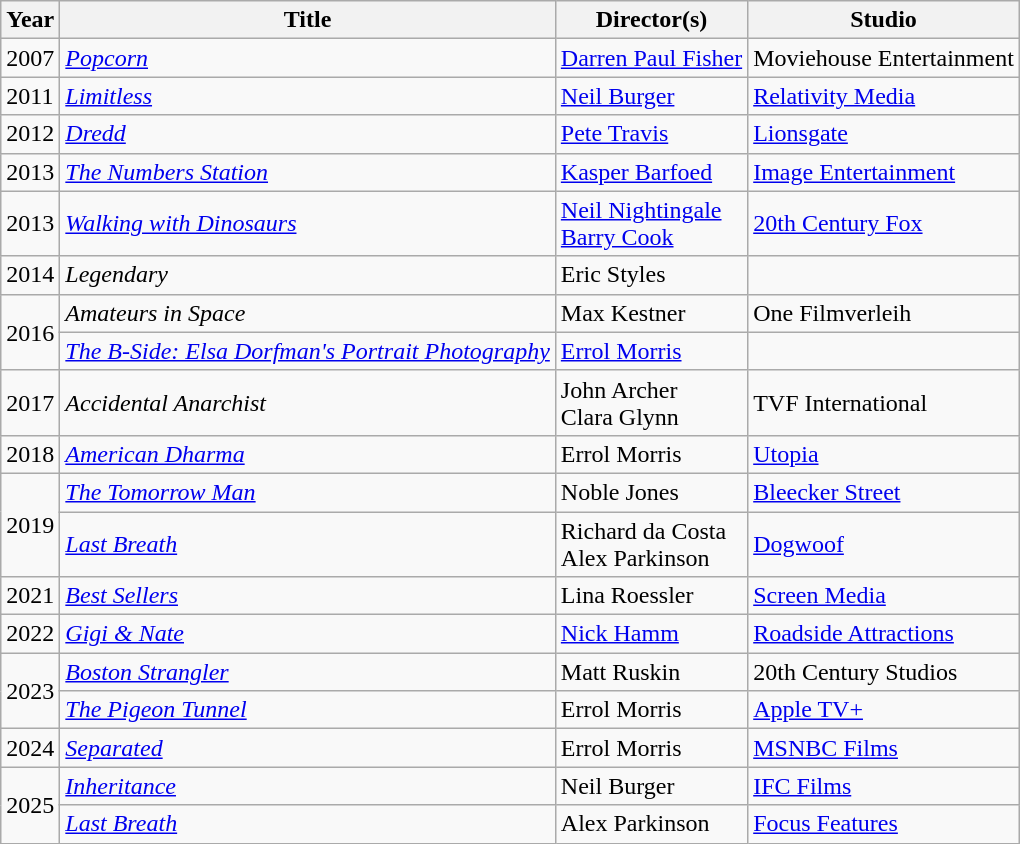<table class="wikitable sortable">
<tr>
<th>Year</th>
<th>Title</th>
<th>Director(s)</th>
<th>Studio</th>
</tr>
<tr>
<td>2007</td>
<td><em><a href='#'>Popcorn</a></em></td>
<td><a href='#'>Darren Paul Fisher</a></td>
<td>Moviehouse Entertainment</td>
</tr>
<tr>
<td>2011</td>
<td><em><a href='#'>Limitless</a></em></td>
<td><a href='#'>Neil Burger</a></td>
<td><a href='#'>Relativity Media</a></td>
</tr>
<tr>
<td>2012</td>
<td><em><a href='#'>Dredd</a></em></td>
<td><a href='#'>Pete Travis</a></td>
<td><a href='#'>Lionsgate</a></td>
</tr>
<tr>
<td>2013</td>
<td><em><a href='#'>The Numbers Station</a></em></td>
<td><a href='#'>Kasper Barfoed</a></td>
<td><a href='#'>Image Entertainment</a></td>
</tr>
<tr>
<td>2013</td>
<td><em><a href='#'>Walking with Dinosaurs</a></em></td>
<td><a href='#'>Neil Nightingale</a><br><a href='#'>Barry Cook</a></td>
<td><a href='#'>20th Century Fox</a></td>
</tr>
<tr>
<td>2014</td>
<td><em>Legendary</em></td>
<td>Eric Styles</td>
<td></td>
</tr>
<tr>
<td rowspan=2>2016</td>
<td><em>Amateurs in Space</em></td>
<td>Max Kestner</td>
<td>One Filmverleih</td>
</tr>
<tr>
<td><em><a href='#'>The B-Side: Elsa Dorfman's Portrait Photography</a></em></td>
<td><a href='#'>Errol Morris</a></td>
<td></td>
</tr>
<tr>
<td>2017</td>
<td><em>Accidental Anarchist</em></td>
<td>John Archer<br>Clara Glynn</td>
<td>TVF International</td>
</tr>
<tr>
<td>2018</td>
<td><em><a href='#'>American Dharma</a></em></td>
<td>Errol Morris</td>
<td><a href='#'>Utopia</a></td>
</tr>
<tr>
<td rowspan=2>2019</td>
<td><em><a href='#'>The Tomorrow Man</a></em></td>
<td>Noble Jones</td>
<td><a href='#'>Bleecker Street</a></td>
</tr>
<tr>
<td><em><a href='#'>Last Breath</a></em></td>
<td>Richard da Costa<br>Alex Parkinson</td>
<td><a href='#'>Dogwoof</a></td>
</tr>
<tr>
<td>2021</td>
<td><em><a href='#'>Best Sellers</a></em></td>
<td>Lina Roessler</td>
<td><a href='#'>Screen Media</a></td>
</tr>
<tr>
<td>2022</td>
<td><em><a href='#'>Gigi & Nate</a></em></td>
<td><a href='#'>Nick Hamm</a></td>
<td><a href='#'>Roadside Attractions</a></td>
</tr>
<tr>
<td rowspan=2>2023</td>
<td><em><a href='#'>Boston Strangler</a></em></td>
<td>Matt Ruskin</td>
<td>20th Century Studios</td>
</tr>
<tr>
<td><em><a href='#'>The Pigeon Tunnel</a></em></td>
<td>Errol Morris</td>
<td><a href='#'>Apple TV+</a></td>
</tr>
<tr>
<td>2024</td>
<td><em><a href='#'>Separated</a></em></td>
<td>Errol Morris</td>
<td><a href='#'>MSNBC Films</a></td>
</tr>
<tr>
<td rowspan=2>2025</td>
<td><em><a href='#'>Inheritance</a></em></td>
<td>Neil Burger</td>
<td><a href='#'>IFC Films</a></td>
</tr>
<tr>
<td><em><a href='#'>Last Breath</a></em></td>
<td>Alex Parkinson</td>
<td><a href='#'>Focus Features</a></td>
</tr>
</table>
